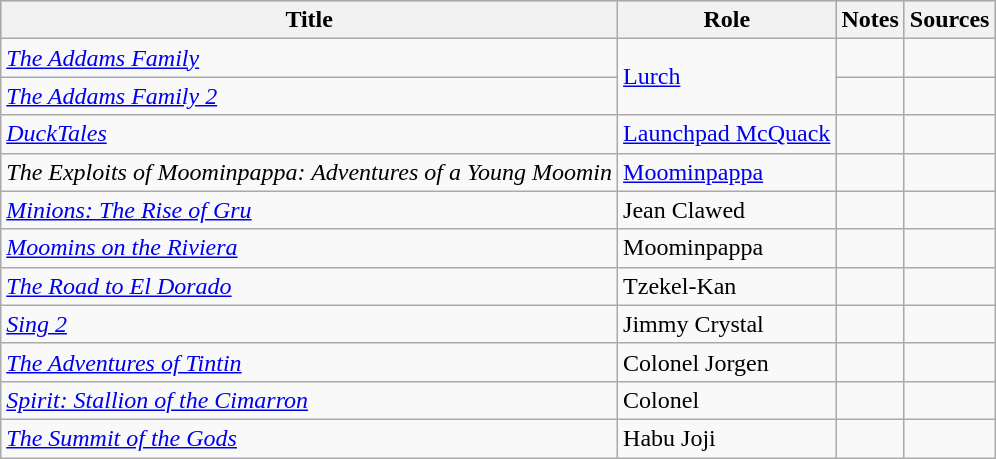<table class="wikitable sortable">
<tr style="background:#B0C4DE;">
<th>Title</th>
<th>Role</th>
<th class="unsortable">Notes</th>
<th class="unsortable">Sources</th>
</tr>
<tr>
<td><em><a href='#'>The Addams Family</a></em></td>
<td rowspan="2"><a href='#'>Lurch</a></td>
<td></td>
<td></td>
</tr>
<tr>
<td><em><a href='#'>The Addams Family 2</a></em></td>
<td></td>
<td></td>
</tr>
<tr>
<td><em><a href='#'>DuckTales</a></em></td>
<td><a href='#'>Launchpad McQuack</a></td>
<td></td>
<td></td>
</tr>
<tr>
<td><em>The Exploits of Moominpappa: Adventures of a Young Moomin</em></td>
<td><a href='#'>Moominpappa</a></td>
<td></td>
<td></td>
</tr>
<tr>
<td><em><a href='#'>Minions: The Rise of Gru</a></em></td>
<td>Jean Clawed</td>
<td></td>
<td></td>
</tr>
<tr>
<td><em><a href='#'>Moomins on the Riviera</a></em></td>
<td>Moominpappa</td>
<td></td>
<td></td>
</tr>
<tr>
<td><em><a href='#'>The Road to El Dorado</a></em></td>
<td>Tzekel-Kan</td>
<td></td>
<td></td>
</tr>
<tr>
<td><em><a href='#'>Sing 2</a></em></td>
<td>Jimmy Crystal</td>
<td></td>
<td></td>
</tr>
<tr>
<td><em><a href='#'>The Adventures of Tintin</a></em></td>
<td>Colonel Jorgen</td>
<td></td>
</tr>
<tr>
<td><em><a href='#'>Spirit: Stallion of the Cimarron</a></em></td>
<td>Colonel</td>
<td></td>
<td></td>
</tr>
<tr>
<td><em><a href='#'>The Summit of the Gods</a></em></td>
<td>Habu Joji</td>
<td></td>
<td></td>
</tr>
</table>
